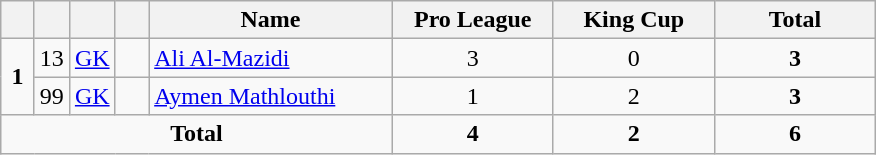<table class="wikitable" style="text-align:center">
<tr>
<th width=15></th>
<th width=15></th>
<th width=15></th>
<th width=15></th>
<th width=155>Name</th>
<th width=100>Pro League</th>
<th width=100>King Cup</th>
<th width=100>Total</th>
</tr>
<tr>
<td rowspan=2><strong>1</strong></td>
<td>13</td>
<td><a href='#'>GK</a></td>
<td></td>
<td align=left><a href='#'>Ali Al-Mazidi</a></td>
<td>3</td>
<td>0</td>
<td><strong>3</strong></td>
</tr>
<tr>
<td>99</td>
<td><a href='#'>GK</a></td>
<td></td>
<td align=left><a href='#'>Aymen Mathlouthi</a></td>
<td>1</td>
<td>2</td>
<td><strong>3</strong></td>
</tr>
<tr>
<td colspan=5><strong>Total</strong></td>
<td><strong>4</strong></td>
<td><strong>2</strong></td>
<td><strong>6</strong></td>
</tr>
</table>
